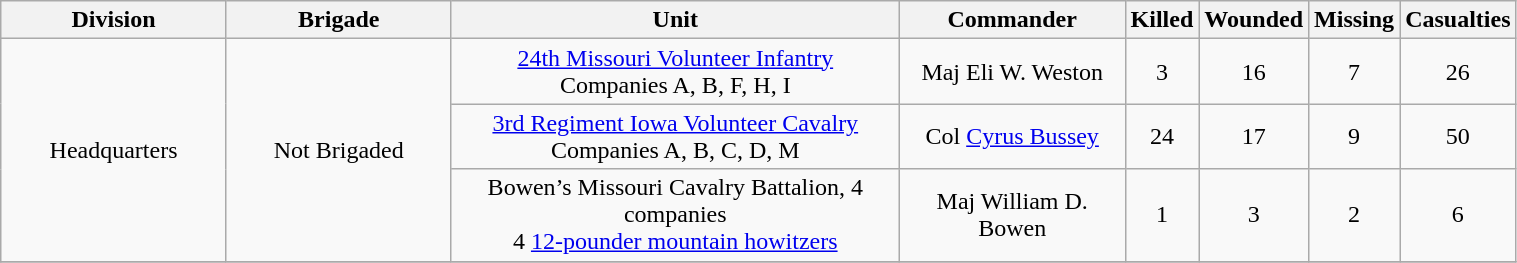<table class="wikitable" style="text-align:center; width:80%;">
<tr>
<th width=15%>Division</th>
<th width=15%>Brigade</th>
<th width=30%>Unit</th>
<th width=15%>Commander</th>
<th>Killed</th>
<th>Wounded</th>
<th>Missing</th>
<th>Casualties</th>
</tr>
<tr>
<td rowspan=3>Headquarters</td>
<td rowspan=3>Not Brigaded</td>
<td><a href='#'>24th Missouri Volunteer Infantry</a><br>Companies A, B, F, H, I</td>
<td>Maj Eli W. Weston</td>
<td>3</td>
<td>16</td>
<td>7</td>
<td>26</td>
</tr>
<tr>
<td><a href='#'>3rd Regiment Iowa Volunteer Cavalry</a><br>Companies A, B, C, D, M</td>
<td>Col <a href='#'>Cyrus Bussey</a></td>
<td>24</td>
<td>17</td>
<td>9</td>
<td>50</td>
</tr>
<tr>
<td>Bowen’s Missouri Cavalry Battalion, 4 companies<br>4 <a href='#'>12-pounder mountain howitzers</a></td>
<td>Maj William D. Bowen</td>
<td>1</td>
<td>3</td>
<td>2</td>
<td>6</td>
</tr>
<tr>
</tr>
</table>
